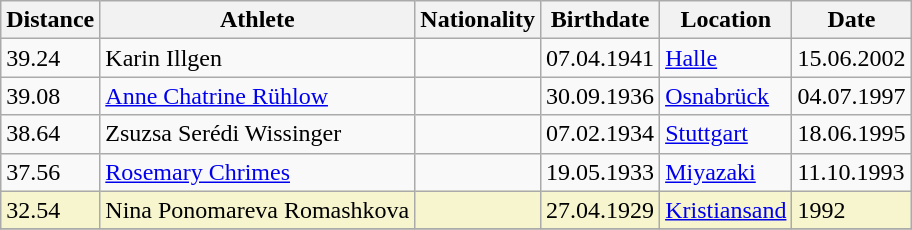<table class="wikitable">
<tr>
<th>Distance</th>
<th>Athlete</th>
<th>Nationality</th>
<th>Birthdate</th>
<th>Location</th>
<th>Date</th>
</tr>
<tr>
<td>39.24</td>
<td>Karin Illgen</td>
<td></td>
<td>07.04.1941</td>
<td><a href='#'>Halle</a></td>
<td>15.06.2002</td>
</tr>
<tr>
<td>39.08</td>
<td><a href='#'>Anne Chatrine Rühlow</a></td>
<td></td>
<td>30.09.1936</td>
<td><a href='#'>Osnabrück</a></td>
<td>04.07.1997</td>
</tr>
<tr>
<td>38.64</td>
<td>Zsuzsa Serédi Wissinger</td>
<td></td>
<td>07.02.1934</td>
<td><a href='#'>Stuttgart</a></td>
<td>18.06.1995</td>
</tr>
<tr>
<td>37.56</td>
<td><a href='#'>Rosemary Chrimes</a></td>
<td></td>
<td>19.05.1933</td>
<td><a href='#'>Miyazaki</a></td>
<td>11.10.1993</td>
</tr>
<tr bgcolor=#f6F5CE>
<td>32.54</td>
<td>Nina Ponomareva Romashkova</td>
<td></td>
<td>27.04.1929</td>
<td><a href='#'>Kristiansand</a></td>
<td>1992</td>
</tr>
<tr>
</tr>
</table>
